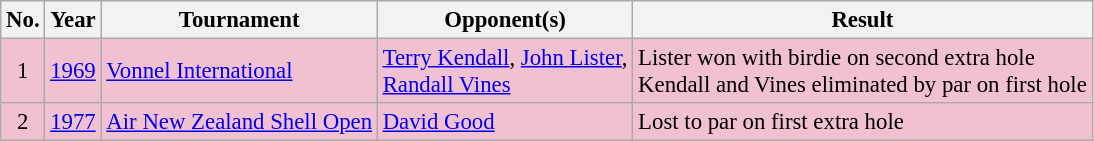<table class="wikitable" style="font-size:95%;">
<tr>
<th>No.</th>
<th>Year</th>
<th>Tournament</th>
<th>Opponent(s)</th>
<th>Result</th>
</tr>
<tr style="background:#F2C1D1;">
<td align=center>1</td>
<td><a href='#'>1969</a></td>
<td><a href='#'>Vonnel International</a></td>
<td> <a href='#'>Terry Kendall</a>,  <a href='#'>John Lister</a>,<br> <a href='#'>Randall Vines</a></td>
<td>Lister won with birdie on second extra hole<br>Kendall and Vines eliminated by par on first hole</td>
</tr>
<tr style="background:#F2C1D1;">
<td align=center>2</td>
<td><a href='#'>1977</a></td>
<td><a href='#'>Air New Zealand Shell Open</a></td>
<td> <a href='#'>David Good</a></td>
<td>Lost to par on first extra hole</td>
</tr>
</table>
